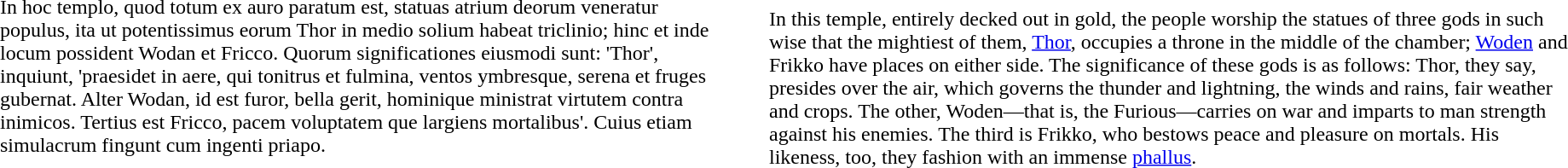<table>
<tr>
<td style="padding: 1pt 10pt;">In hoc templo, quod totum ex auro paratum est, statuas atrium deorum veneratur populus, ita ut potentissimus eorum Thor in medio solium habeat triclinio; hinc et inde locum possident Wodan et Fricco. Quorum significationes eiusmodi sunt: 'Thor', inquiunt, 'praesidet in aere, qui tonitrus et fulmina, ventos ymbresque, serena et fruges gubernat. Alter Wodan, id est furor, bella gerit, hominique ministrat virtutem contra inimicos. Tertius est Fricco, pacem voluptatem que largiens mortalibus'. Cuius etiam simulacrum fingunt cum ingenti priapo.<br></td>
<td style="padding: 1pt 10pt;"><br>In this temple, entirely decked out in gold, the people worship the statues of three gods in such wise that the mightiest of them, <a href='#'>Thor</a>, occupies a throne in the middle of the chamber; <a href='#'>Woden</a> and Frikko have places on either side. The significance of these gods is as follows: Thor, they say, presides over the air, which governs the thunder and lightning, the winds and rains, fair weather and crops. The other, Woden—that is, the Furious—carries on war and imparts to man strength against his enemies. The third is Frikko, who bestows peace and pleasure on mortals. His likeness, too, they fashion with an immense <a href='#'>phallus</a>.</td>
<td></td>
</tr>
</table>
